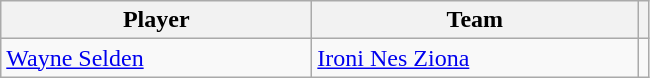<table class="wikitable">
<tr>
<th style="width:200px;">Player</th>
<th style="width:210px;">Team</th>
<th></th>
</tr>
<tr>
<td> <a href='#'>Wayne Selden</a></td>
<td> <a href='#'>Ironi Nes Ziona</a></td>
<td style="text-align:center;"></td>
</tr>
</table>
